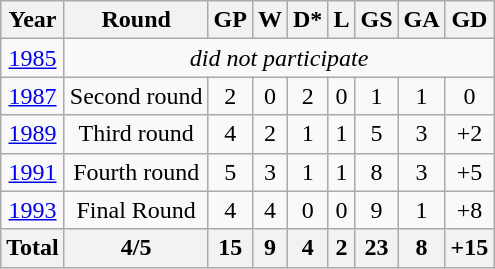<table class="wikitable" style="text-align: center;">
<tr>
<th>Year</th>
<th>Round</th>
<th>GP</th>
<th>W</th>
<th>D*</th>
<th>L</th>
<th>GS</th>
<th>GA</th>
<th>GD</th>
</tr>
<tr>
<td><a href='#'>1985</a></td>
<td colspan=8><em>did not participate</em></td>
</tr>
<tr>
<td><a href='#'>1987</a></td>
<td>Second round</td>
<td>2</td>
<td>0</td>
<td>2</td>
<td>0</td>
<td>1</td>
<td>1</td>
<td>0</td>
</tr>
<tr>
<td><a href='#'>1989</a></td>
<td>Third round</td>
<td>4</td>
<td>2</td>
<td>1</td>
<td>1</td>
<td>5</td>
<td>3</td>
<td>+2</td>
</tr>
<tr>
<td><a href='#'>1991</a></td>
<td>Fourth round</td>
<td>5</td>
<td>3</td>
<td>1</td>
<td>1</td>
<td>8</td>
<td>3</td>
<td>+5</td>
</tr>
<tr>
<td><a href='#'>1993</a></td>
<td>Final Round</td>
<td>4</td>
<td>4</td>
<td>0</td>
<td>0</td>
<td>9</td>
<td>1</td>
<td>+8</td>
</tr>
<tr>
<th>Total</th>
<th>4/5</th>
<th>15</th>
<th>9</th>
<th>4</th>
<th>2</th>
<th>23</th>
<th>8</th>
<th>+15</th>
</tr>
</table>
